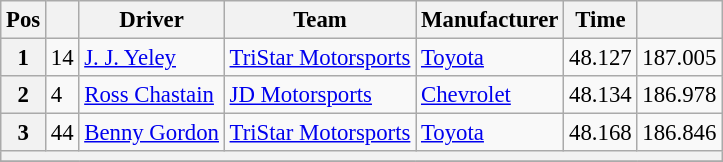<table class="wikitable" style="font-size:95%">
<tr>
<th>Pos</th>
<th></th>
<th>Driver</th>
<th>Team</th>
<th>Manufacturer</th>
<th>Time</th>
<th></th>
</tr>
<tr>
<th>1</th>
<td>14</td>
<td><a href='#'>J. J. Yeley</a></td>
<td><a href='#'>TriStar Motorsports</a></td>
<td><a href='#'>Toyota</a></td>
<td>48.127</td>
<td>187.005</td>
</tr>
<tr>
<th>2</th>
<td>4</td>
<td><a href='#'>Ross Chastain</a></td>
<td><a href='#'>JD Motorsports</a></td>
<td><a href='#'>Chevrolet</a></td>
<td>48.134</td>
<td>186.978</td>
</tr>
<tr>
<th>3</th>
<td>44</td>
<td><a href='#'>Benny Gordon</a></td>
<td><a href='#'>TriStar Motorsports</a></td>
<td><a href='#'>Toyota</a></td>
<td>48.168</td>
<td>186.846</td>
</tr>
<tr>
<th colspan="7"></th>
</tr>
<tr>
</tr>
</table>
